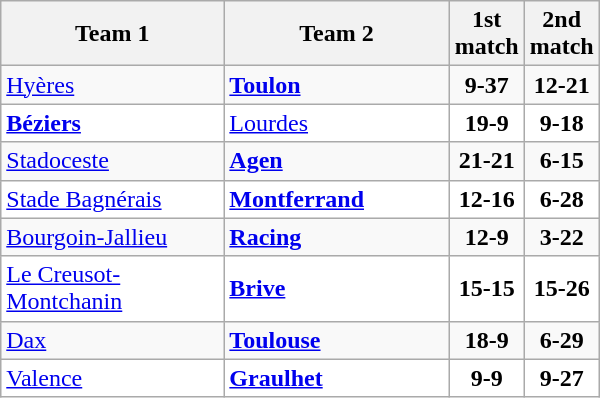<table class="wikitable" width=400>
<tr>
<th>Team 1</th>
<th>Team 2</th>
<th>1st match</th>
<th>2nd match</th>
</tr>
<tr>
<td width=150><a href='#'>Hyères</a></td>
<td width=150><strong><a href='#'>Toulon</a></strong></td>
<td align="center"><strong>9-37</strong></td>
<td align="center"><strong>12-21</strong></td>
</tr>
<tr bgcolor="white">
<td><strong><a href='#'>Béziers</a></strong></td>
<td><a href='#'>Lourdes</a></td>
<td align="center"><strong>19-9</strong></td>
<td align="center"><strong>9-18</strong></td>
</tr>
<tr>
<td><a href='#'>Stadoceste</a></td>
<td><strong><a href='#'>Agen</a></strong></td>
<td align="center"><strong>21-21</strong></td>
<td align="center"><strong>6-15</strong></td>
</tr>
<tr bgcolor="white">
<td><a href='#'>Stade Bagnérais</a></td>
<td><strong><a href='#'>Montferrand</a></strong></td>
<td align="center"><strong>12-16</strong></td>
<td align="center"><strong>6-28</strong></td>
</tr>
<tr>
<td><a href='#'>Bourgoin-Jallieu</a></td>
<td><strong><a href='#'>Racing</a></strong></td>
<td align="center"><strong>12-9</strong></td>
<td align="center"><strong>3-22</strong></td>
</tr>
<tr bgcolor="white">
<td><a href='#'>Le Creusot-Montchanin</a></td>
<td><strong><a href='#'>Brive</a></strong></td>
<td align="center"><strong>15-15</strong></td>
<td align="center"><strong>15-26</strong></td>
</tr>
<tr>
<td><a href='#'>Dax</a></td>
<td><strong><a href='#'>Toulouse</a></strong></td>
<td align="center"><strong>18-9</strong></td>
<td align="center"><strong>6-29</strong></td>
</tr>
<tr bgcolor="white">
<td><a href='#'>Valence</a></td>
<td><strong><a href='#'>Graulhet</a></strong></td>
<td align="center"><strong>9-9</strong></td>
<td align="center"><strong>9-27</strong></td>
</tr>
</table>
